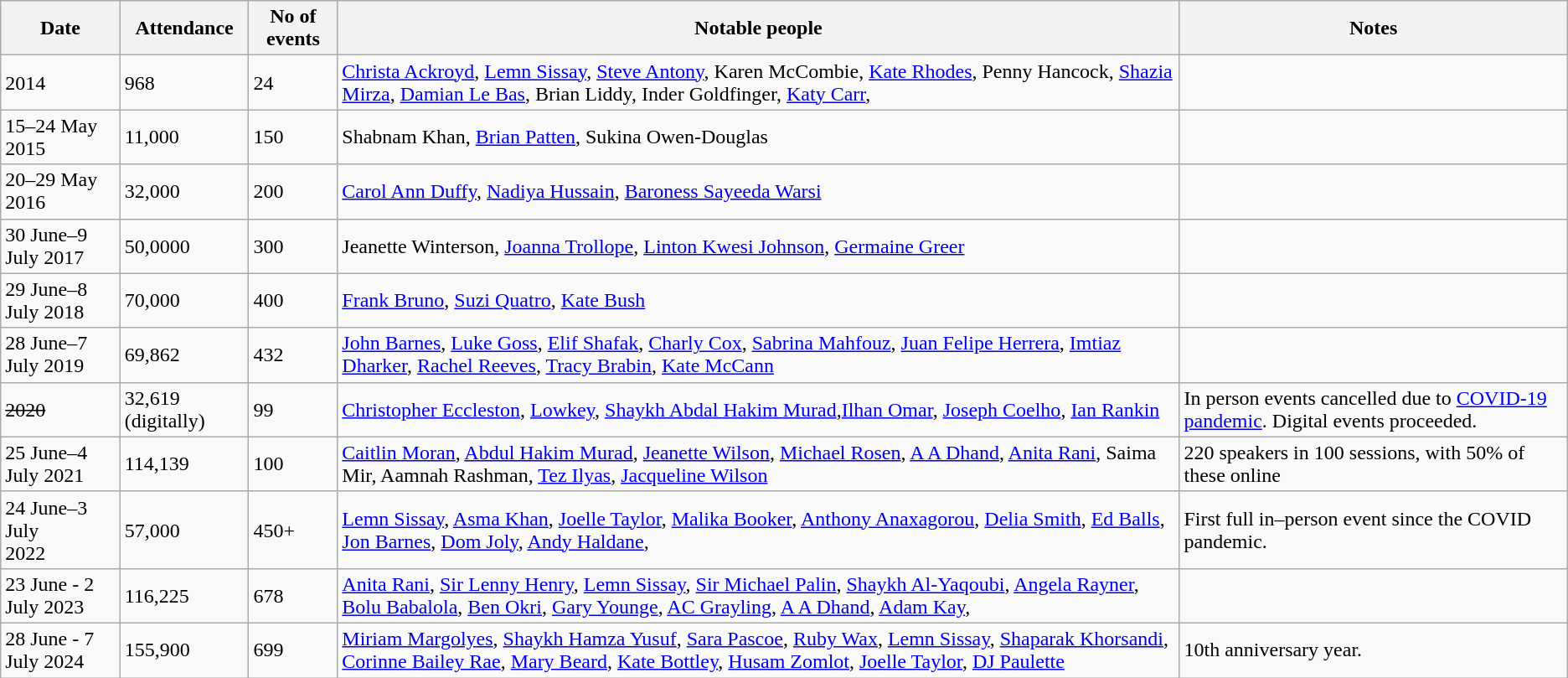<table class="wikitable">
<tr>
<th>Date</th>
<th>Attendance</th>
<th>No of events</th>
<th>Notable people</th>
<th>Notes</th>
</tr>
<tr>
<td>2014</td>
<td>968</td>
<td>24</td>
<td><a href='#'>Christa Ackroyd</a>, <a href='#'>Lemn Sissay</a>, <a href='#'>Steve Antony</a>, Karen McCombie, <a href='#'>Kate Rhodes</a>, Penny Hancock, <a href='#'>Shazia Mirza</a>, <a href='#'>Damian Le Bas</a>, Brian Liddy, Inder Goldfinger, <a href='#'>Katy Carr</a>,</td>
<td></td>
</tr>
<tr>
<td>15–24 May 2015</td>
<td>11,000</td>
<td>150</td>
<td>Shabnam Khan, <a href='#'>Brian Patten</a>, Sukina Owen-Douglas</td>
<td></td>
</tr>
<tr>
<td>20–29 May 2016</td>
<td>32,000</td>
<td>200</td>
<td><a href='#'>Carol Ann Duffy</a>, <a href='#'>Nadiya Hussain</a>, <a href='#'>Baroness Sayeeda Warsi</a></td>
<td></td>
</tr>
<tr>
<td>30 June–9 July 2017</td>
<td>50,0000</td>
<td>300</td>
<td>Jeanette Winterson, <a href='#'>Joanna Trollope</a>, <a href='#'>Linton Kwesi Johnson</a>, <a href='#'>Germaine Greer</a></td>
<td></td>
</tr>
<tr>
<td>29 June–8 July 2018</td>
<td>70,000</td>
<td>400</td>
<td><a href='#'>Frank Bruno</a>, <a href='#'>Suzi Quatro</a>, <a href='#'>Kate Bush</a></td>
<td></td>
</tr>
<tr>
<td>28 June–7 July 2019</td>
<td>69,862</td>
<td>432</td>
<td><a href='#'>John Barnes</a>, <a href='#'>Luke Goss</a>, <a href='#'>Elif Shafak</a>, <a href='#'>Charly Cox</a>, <a href='#'>Sabrina Mahfouz</a>, <a href='#'>Juan Felipe Herrera</a>, <a href='#'>Imtiaz Dharker</a>,  <a href='#'>Rachel Reeves</a>, <a href='#'>Tracy Brabin</a>, <a href='#'>Kate McCann</a></td>
<td></td>
</tr>
<tr>
<td><s>2020</s></td>
<td>32,619 (digitally)</td>
<td>99</td>
<td><a href='#'>Christopher Eccleston</a>, <a href='#'>Lowkey</a>, <a href='#'>Shaykh Abdal Hakim Murad</a>,<a href='#'>Ilhan Omar</a>, <a href='#'>Joseph Coelho</a>, <a href='#'>Ian Rankin</a></td>
<td>In person events cancelled due to <a href='#'>COVID-19 pandemic</a>. Digital events proceeded.</td>
</tr>
<tr>
<td>25 June–4 July 2021</td>
<td>114,139</td>
<td>100</td>
<td><a href='#'>Caitlin Moran</a>, <a href='#'>Abdul Hakim Murad</a>, <a href='#'>Jeanette Wilson</a>, <a href='#'>Michael Rosen</a>, <a href='#'>A A Dhand</a>, <a href='#'>Anita Rani</a>, Saima Mir, Aamnah Rashman, <a href='#'>Tez Ilyas</a>, <a href='#'>Jacqueline Wilson</a></td>
<td>220 speakers in 100 sessions, with 50% of these online</td>
</tr>
<tr>
<td>24 June–3 July<br>2022</td>
<td>57,000</td>
<td>450+</td>
<td><a href='#'>Lemn Sissay</a>, <a href='#'>Asma Khan</a>, <a href='#'>Joelle Taylor</a>, <a href='#'>Malika Booker</a>, <a href='#'>Anthony Anaxagorou</a>, <a href='#'>Delia Smith</a>, <a href='#'>Ed Balls</a>, <a href='#'>Jon Barnes</a>, <a href='#'>Dom Joly</a>, <a href='#'>Andy Haldane</a>,</td>
<td>First full in–person event since the COVID pandemic.</td>
</tr>
<tr>
<td>23 June - 2 July 2023</td>
<td>116,225</td>
<td>678</td>
<td><a href='#'>Anita Rani</a>, <a href='#'>Sir Lenny Henry</a>, <a href='#'>Lemn Sissay</a>, <a href='#'>Sir Michael Palin</a>, <a href='#'>Shaykh Al-Yaqoubi</a>, <a href='#'>Angela Rayner</a>, <a href='#'>Bolu Babalola</a>, <a href='#'>Ben Okri</a>, <a href='#'>Gary Younge</a>, <a href='#'>AC Grayling</a>, <a href='#'>A A Dhand</a>, <a href='#'>Adam Kay</a>,</td>
<td></td>
</tr>
<tr>
<td>28 June - 7 July 2024</td>
<td>155,900</td>
<td>699</td>
<td><a href='#'>Miriam Margolyes</a>, <a href='#'>Shaykh Hamza Yusuf</a>, <a href='#'>Sara Pascoe</a>, <a href='#'>Ruby Wax</a>, <a href='#'>Lemn Sissay</a>, <a href='#'>Shaparak Khorsandi</a>, <a href='#'>Corinne Bailey Rae</a>, <a href='#'>Mary Beard</a>, <a href='#'>Kate Bottley</a>, <a href='#'>Husam Zomlot</a>, <a href='#'>Joelle Taylor</a>, <a href='#'>DJ Paulette</a></td>
<td>10th anniversary year.</td>
</tr>
</table>
